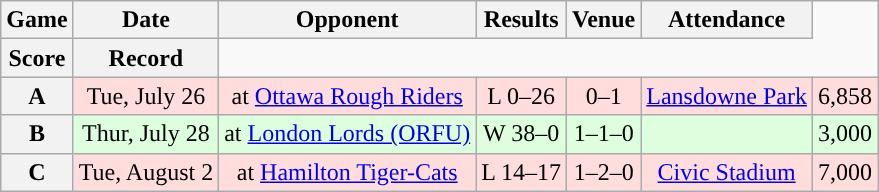<table class="wikitable" style="text-align:center">
<tr>
<th>Game</th>
<th>Date</th>
<th>Opponent</th>
<th>Results</th>
<th>Venue</th>
<th>Attendance</th>
</tr>
<tr>
<th>Score</th>
<th>Record</th>
</tr>
<tr style="background:#ffdddd">
<th>A</th>
<td>Tue, July 26</td>
<td>at <a href='#'>Ottawa Rough Riders</a></td>
<td>L 0–26</td>
<td>0–1</td>
<td><a href='#'>Lansdowne Park</a></td>
<td>6,858</td>
</tr>
<tr style="background:#ddffdd">
<th>B</th>
<td>Thur, July 28</td>
<td>at <a href='#'>London Lords (ORFU)</a></td>
<td>W 38–0</td>
<td>1–1–0</td>
<td></td>
<td>3,000</td>
</tr>
<tr style="background:#ffdddd">
<th>C</th>
<td>Tue, August 2</td>
<td>at <a href='#'>Hamilton Tiger-Cats</a></td>
<td>L 14–17</td>
<td>1–2–0</td>
<td><a href='#'>Civic Stadium</a></td>
<td>7,000</td>
</tr>
</table>
